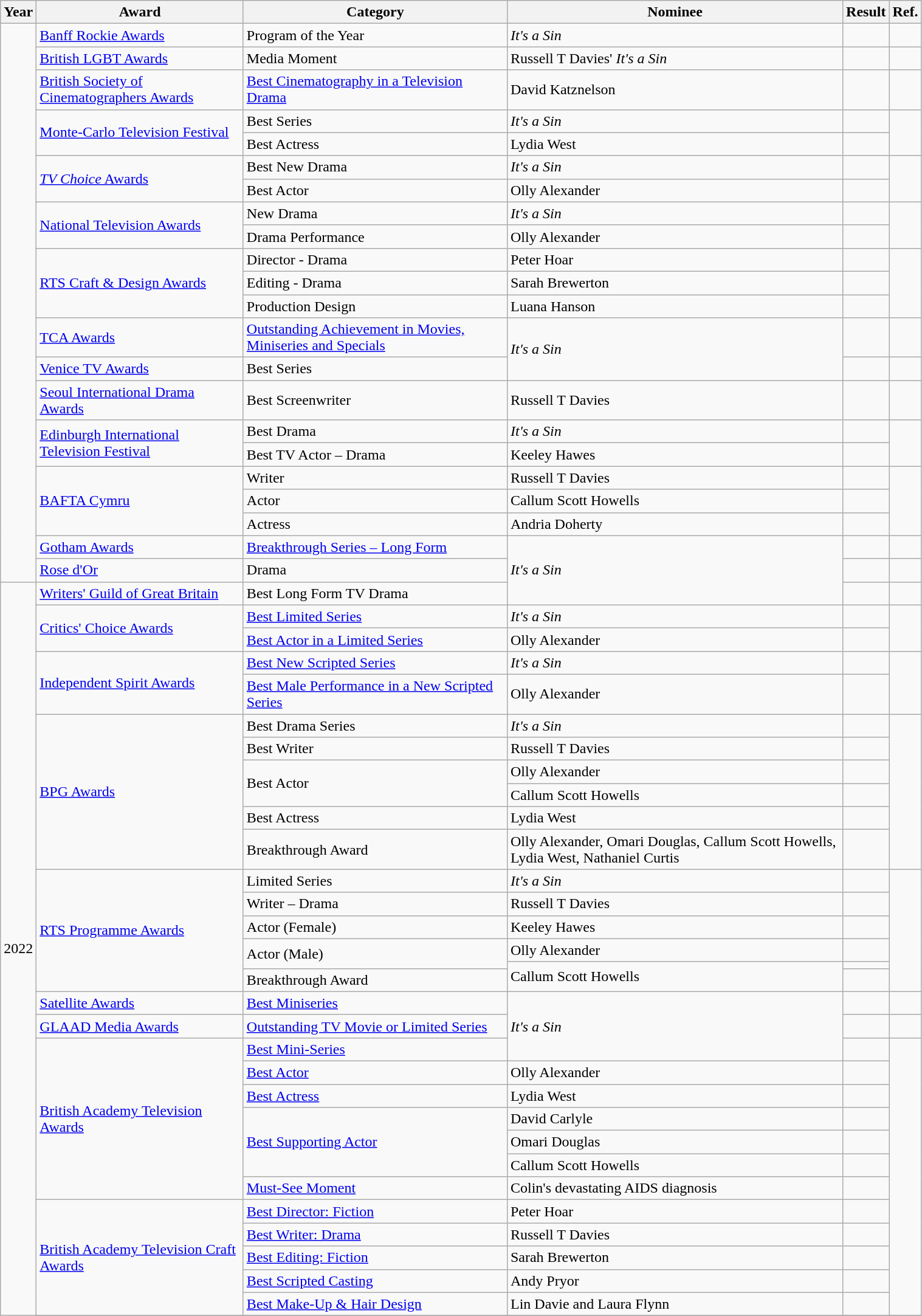<table width="80%" class="wikitable">
<tr>
<th>Year</th>
<th>Award</th>
<th>Category</th>
<th>Nominee</th>
<th>Result</th>
<th>Ref.</th>
</tr>
<tr>
<td rowspan="22"></td>
<td><a href='#'>Banff Rockie Awards</a></td>
<td>Program of the Year</td>
<td><em>It's a Sin</em></td>
<td></td>
<td></td>
</tr>
<tr>
<td><a href='#'>British LGBT Awards</a></td>
<td>Media Moment</td>
<td>Russell T Davies' <em>It's a Sin</em></td>
<td></td>
<td></td>
</tr>
<tr>
<td><a href='#'>British Society of Cinematographers Awards</a></td>
<td><a href='#'>Best Cinematography in a Television Drama</a></td>
<td>David Katznelson </td>
<td></td>
<td style="text-align:center;"></td>
</tr>
<tr>
<td rowspan="2"><a href='#'>Monte-Carlo Television Festival</a></td>
<td>Best Series</td>
<td><em>It's a Sin</em></td>
<td></td>
<td rowspan="2"></td>
</tr>
<tr>
<td>Best Actress</td>
<td>Lydia West</td>
<td></td>
</tr>
<tr>
<td rowspan="2"><a href='#'><em>TV Choice</em> Awards</a></td>
<td>Best New Drama</td>
<td><em>It's a Sin</em></td>
<td></td>
<td rowspan="2"></td>
</tr>
<tr>
<td>Best Actor</td>
<td>Olly Alexander</td>
<td></td>
</tr>
<tr>
<td rowspan="2"><a href='#'>National Television Awards</a></td>
<td>New Drama</td>
<td><em>It's a Sin</em></td>
<td></td>
<td rowspan="2"></td>
</tr>
<tr>
<td>Drama Performance</td>
<td>Olly Alexander</td>
<td></td>
</tr>
<tr>
<td rowspan="3"><a href='#'>RTS Craft & Design Awards</a></td>
<td>Director - Drama</td>
<td>Peter Hoar</td>
<td></td>
<td rowspan="3"></td>
</tr>
<tr>
<td>Editing - Drama</td>
<td>Sarah Brewerton</td>
<td></td>
</tr>
<tr>
<td>Production Design</td>
<td>Luana Hanson</td>
<td></td>
</tr>
<tr>
<td><a href='#'>TCA Awards</a></td>
<td><a href='#'>Outstanding Achievement in Movies, Miniseries and Specials</a></td>
<td rowspan="2"><em>It's a Sin</em></td>
<td></td>
<td></td>
</tr>
<tr>
<td><a href='#'>Venice TV Awards</a></td>
<td>Best Series</td>
<td></td>
<td></td>
</tr>
<tr>
<td><a href='#'>Seoul International Drama Awards</a></td>
<td>Best Screenwriter</td>
<td>Russell T Davies</td>
<td></td>
<td></td>
</tr>
<tr>
<td rowspan="2"><a href='#'>Edinburgh International Television Festival</a></td>
<td>Best Drama</td>
<td><em>It's a Sin</em></td>
<td></td>
<td rowspan="2"></td>
</tr>
<tr>
<td>Best TV Actor – Drama</td>
<td>Keeley Hawes</td>
<td></td>
</tr>
<tr>
<td rowspan="3"><a href='#'>BAFTA Cymru</a></td>
<td>Writer</td>
<td>Russell T Davies</td>
<td></td>
<td rowspan="3"></td>
</tr>
<tr>
<td>Actor</td>
<td>Callum Scott Howells</td>
<td></td>
</tr>
<tr>
<td>Actress</td>
<td>Andria Doherty</td>
<td></td>
</tr>
<tr>
<td><a href='#'>Gotham Awards</a></td>
<td><a href='#'>Breakthrough Series – Long Form</a></td>
<td rowspan="3"><em>It's a Sin</em></td>
<td></td>
<td></td>
</tr>
<tr>
<td><a href='#'>Rose d'Or</a></td>
<td>Drama</td>
<td></td>
<td></td>
</tr>
<tr>
<td rowspan="32">2022</td>
<td><a href='#'>Writers' Guild of Great Britain</a></td>
<td>Best Long Form TV Drama</td>
<td></td>
<td></td>
</tr>
<tr>
<td rowspan="2"><a href='#'>Critics' Choice Awards</a></td>
<td><a href='#'>Best Limited Series</a></td>
<td><em>It's a Sin</em></td>
<td></td>
<td rowspan="2"></td>
</tr>
<tr>
<td><a href='#'>Best Actor in a Limited Series</a></td>
<td>Olly Alexander</td>
<td></td>
</tr>
<tr>
<td rowspan="2"><a href='#'>Independent Spirit Awards</a></td>
<td><a href='#'>Best New Scripted Series</a></td>
<td><em>It's a Sin</em></td>
<td></td>
<td rowspan="2"></td>
</tr>
<tr>
<td><a href='#'>Best Male Performance in a New Scripted Series</a></td>
<td>Olly Alexander</td>
<td></td>
</tr>
<tr>
<td rowspan="6"><a href='#'>BPG Awards</a></td>
<td>Best Drama Series</td>
<td><em>It's a Sin</em></td>
<td></td>
<td rowspan="6"></td>
</tr>
<tr>
<td>Best Writer</td>
<td>Russell T Davies</td>
<td></td>
</tr>
<tr>
<td rowspan="2">Best Actor</td>
<td>Olly Alexander</td>
<td></td>
</tr>
<tr>
<td>Callum Scott Howells</td>
<td></td>
</tr>
<tr>
<td>Best Actress</td>
<td>Lydia West</td>
<td></td>
</tr>
<tr>
<td>Breakthrough Award</td>
<td>Olly Alexander, Omari Douglas, Callum Scott Howells, Lydia West, Nathaniel Curtis</td>
<td></td>
</tr>
<tr>
<td rowspan="6"><a href='#'>RTS Programme Awards</a></td>
<td>Limited Series</td>
<td><em>It's a Sin</em></td>
<td></td>
<td rowspan="6"></td>
</tr>
<tr>
<td>Writer – Drama</td>
<td>Russell T Davies</td>
<td></td>
</tr>
<tr>
<td>Actor (Female)</td>
<td>Keeley Hawes</td>
<td></td>
</tr>
<tr>
<td rowspan="2">Actor (Male)</td>
<td>Olly Alexander</td>
<td></td>
</tr>
<tr>
<td rowspan="2">Callum Scott Howells</td>
<td></td>
</tr>
<tr>
<td>Breakthrough Award</td>
<td></td>
</tr>
<tr>
<td><a href='#'>Satellite Awards</a></td>
<td><a href='#'>Best Miniseries</a></td>
<td rowspan="3"><em>It's a Sin</em></td>
<td></td>
<td></td>
</tr>
<tr>
<td><a href='#'>GLAAD Media Awards</a></td>
<td><a href='#'>Outstanding TV Movie or Limited Series</a></td>
<td></td>
<td></td>
</tr>
<tr>
<td rowspan="7"><a href='#'>British Academy Television Awards</a></td>
<td><a href='#'>Best Mini-Series</a></td>
<td></td>
<td rowspan="12"></td>
</tr>
<tr>
<td><a href='#'>Best Actor</a></td>
<td>Olly Alexander</td>
<td></td>
</tr>
<tr>
<td><a href='#'>Best Actress</a></td>
<td>Lydia West</td>
<td></td>
</tr>
<tr>
<td rowspan="3"><a href='#'>Best Supporting Actor</a></td>
<td>David Carlyle</td>
<td></td>
</tr>
<tr>
<td>Omari Douglas</td>
<td></td>
</tr>
<tr>
<td>Callum Scott Howells</td>
<td></td>
</tr>
<tr>
<td><a href='#'>Must-See Moment</a></td>
<td>Colin's devastating AIDS diagnosis</td>
<td></td>
</tr>
<tr>
<td rowspan="5"><a href='#'>British Academy Television Craft Awards</a></td>
<td><a href='#'>Best Director: Fiction</a></td>
<td>Peter Hoar</td>
<td></td>
</tr>
<tr>
<td><a href='#'>Best Writer: Drama</a></td>
<td>Russell T Davies</td>
<td></td>
</tr>
<tr>
<td><a href='#'>Best Editing: Fiction</a></td>
<td>Sarah Brewerton</td>
<td></td>
</tr>
<tr>
<td><a href='#'>Best Scripted Casting</a></td>
<td>Andy Pryor</td>
<td></td>
</tr>
<tr>
<td><a href='#'>Best Make-Up & Hair Design</a></td>
<td>Lin Davie and Laura Flynn</td>
<td></td>
</tr>
<tr>
</tr>
</table>
